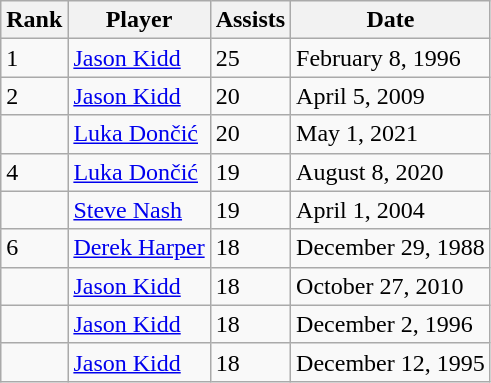<table class="wikitable">
<tr>
<th>Rank</th>
<th>Player</th>
<th>Assists</th>
<th>Date</th>
</tr>
<tr>
<td>1</td>
<td><a href='#'>Jason Kidd</a></td>
<td>25</td>
<td>February 8, 1996</td>
</tr>
<tr>
<td>2</td>
<td><a href='#'>Jason Kidd</a></td>
<td>20</td>
<td>April 5, 2009</td>
</tr>
<tr>
<td></td>
<td><a href='#'>Luka Dončić</a></td>
<td>20</td>
<td>May 1, 2021</td>
</tr>
<tr>
<td>4</td>
<td><a href='#'>Luka Dončić</a></td>
<td>19</td>
<td>August 8, 2020</td>
</tr>
<tr>
<td></td>
<td><a href='#'>Steve Nash</a></td>
<td>19</td>
<td>April 1, 2004</td>
</tr>
<tr>
<td>6</td>
<td><a href='#'>Derek Harper</a></td>
<td>18</td>
<td>December 29, 1988</td>
</tr>
<tr>
<td></td>
<td><a href='#'>Jason Kidd</a></td>
<td>18</td>
<td>October 27, 2010</td>
</tr>
<tr>
<td></td>
<td><a href='#'>Jason Kidd</a></td>
<td>18</td>
<td>December 2, 1996</td>
</tr>
<tr>
<td></td>
<td><a href='#'>Jason Kidd</a></td>
<td>18</td>
<td>December 12, 1995</td>
</tr>
</table>
